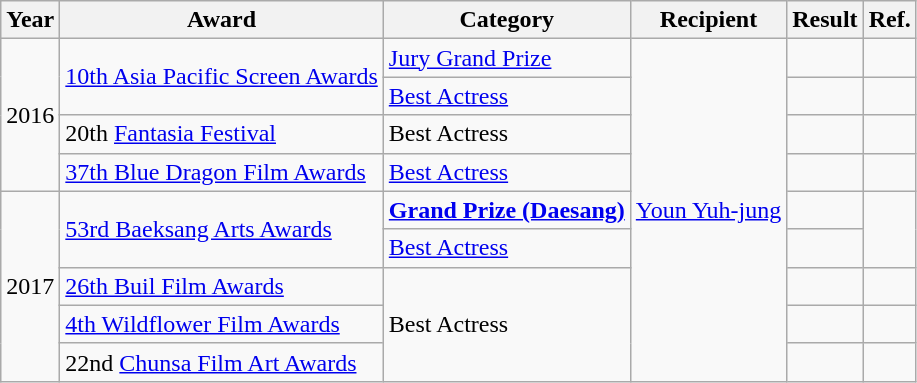<table class="wikitable">
<tr>
<th>Year</th>
<th>Award</th>
<th>Category</th>
<th>Recipient</th>
<th>Result</th>
<th>Ref.</th>
</tr>
<tr>
<td rowspan="4">2016</td>
<td rowspan="2"><a href='#'>10th Asia Pacific Screen Awards</a></td>
<td><a href='#'>Jury Grand Prize</a></td>
<td rowspan="11"><a href='#'>Youn Yuh-jung</a></td>
<td></td>
<td></td>
</tr>
<tr>
<td><a href='#'>Best Actress</a></td>
<td></td>
<td></td>
</tr>
<tr>
<td>20th <a href='#'>Fantasia Festival</a></td>
<td>Best Actress</td>
<td></td>
<td></td>
</tr>
<tr>
<td><a href='#'>37th Blue Dragon Film Awards</a></td>
<td><a href='#'>Best Actress</a></td>
<td></td>
<td></td>
</tr>
<tr>
<td rowspan="5">2017</td>
<td rowspan="2"><a href='#'>53rd Baeksang Arts Awards</a></td>
<td><a href='#'><strong>Grand Prize (Daesang)</strong></a></td>
<td></td>
<td rowspan="2"></td>
</tr>
<tr>
<td><a href='#'>Best Actress</a></td>
<td></td>
</tr>
<tr>
<td><a href='#'>26th Buil Film Awards</a></td>
<td rowspan="3">Best Actress</td>
<td></td>
<td></td>
</tr>
<tr>
<td><a href='#'>4th Wildflower Film Awards</a></td>
<td></td>
<td></td>
</tr>
<tr>
<td>22nd <a href='#'>Chunsa Film Art Awards</a></td>
<td></td>
<td></td>
</tr>
</table>
